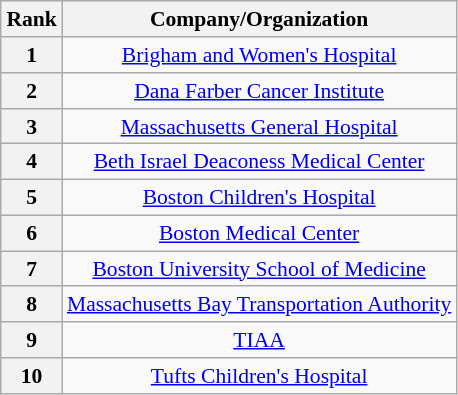<table class="wikitable plainrowheaders" style="float: left; font-size: 90%; text-align: center; margin: 1em;">
<tr>
<th scope="col">Rank</th>
<th scope="col">Company/Organization</th>
</tr>
<tr>
<th scope="row">1</th>
<td><a href='#'>Brigham and Women's Hospital</a></td>
</tr>
<tr>
<th scope="row">2</th>
<td><a href='#'>Dana Farber Cancer Institute</a></td>
</tr>
<tr>
<th scope="row">3</th>
<td><a href='#'>Massachusetts General Hospital</a></td>
</tr>
<tr>
<th scope="row">4</th>
<td><a href='#'>Beth Israel Deaconess Medical Center</a></td>
</tr>
<tr>
<th scope="row">5</th>
<td><a href='#'>Boston Children's Hospital</a></td>
</tr>
<tr>
<th scope="row">6</th>
<td><a href='#'>Boston Medical Center</a></td>
</tr>
<tr>
<th scope="row">7</th>
<td><a href='#'>Boston University School of Medicine</a></td>
</tr>
<tr>
<th scope="row">8</th>
<td><a href='#'>Massachusetts Bay Transportation Authority</a></td>
</tr>
<tr>
<th scope="row">9</th>
<td><a href='#'>TIAA</a></td>
</tr>
<tr>
<th scope="row">10</th>
<td><a href='#'>Tufts Children's Hospital</a></td>
</tr>
</table>
